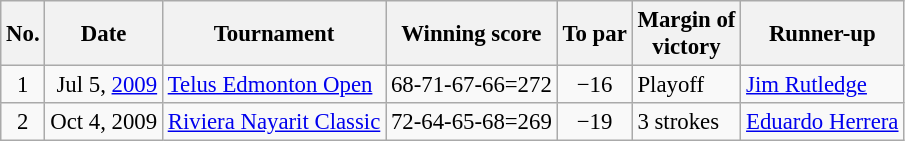<table class="wikitable" style="font-size:95%;">
<tr>
<th>No.</th>
<th>Date</th>
<th>Tournament</th>
<th>Winning score</th>
<th>To par</th>
<th>Margin of<br>victory</th>
<th>Runner-up</th>
</tr>
<tr>
<td align=center>1</td>
<td align=right>Jul 5, <a href='#'>2009</a></td>
<td><a href='#'>Telus Edmonton Open</a></td>
<td>68-71-67-66=272</td>
<td align=center>−16</td>
<td>Playoff</td>
<td> <a href='#'>Jim Rutledge</a></td>
</tr>
<tr>
<td align=center>2</td>
<td align=right>Oct 4, 2009</td>
<td><a href='#'>Riviera Nayarit Classic</a></td>
<td>72-64-65-68=269</td>
<td align=center>−19</td>
<td>3 strokes</td>
<td> <a href='#'>Eduardo Herrera</a></td>
</tr>
</table>
